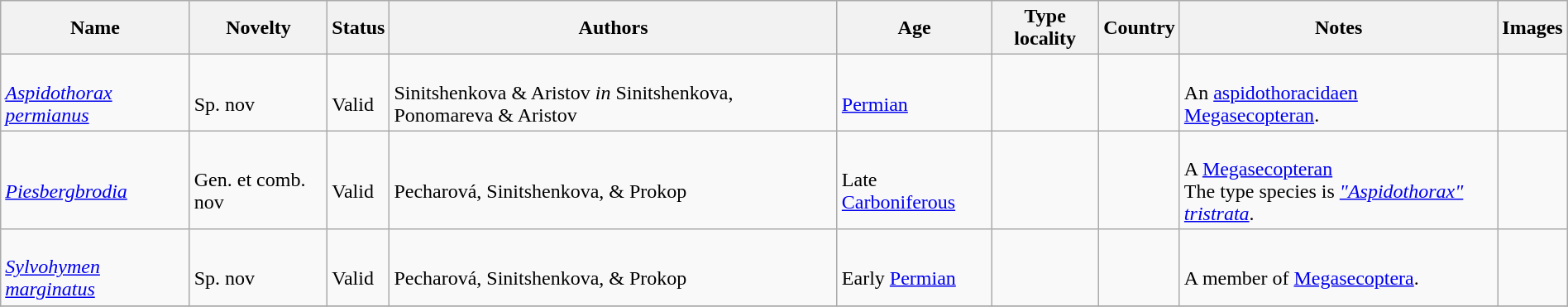<table class="wikitable sortable" align="center" width="100%">
<tr>
<th>Name</th>
<th>Novelty</th>
<th>Status</th>
<th>Authors</th>
<th>Age</th>
<th>Type locality</th>
<th>Country</th>
<th>Notes</th>
<th>Images</th>
</tr>
<tr>
<td><br><em><a href='#'>Aspidothorax permianus</a></em></td>
<td><br>Sp. nov</td>
<td><br>Valid</td>
<td><br>Sinitshenkova & Aristov <em>in</em> Sinitshenkova, Ponomareva & Aristov</td>
<td><br><a href='#'>Permian</a></td>
<td></td>
<td><br></td>
<td><br>An <a href='#'>aspidothoracidaen</a> <a href='#'>Megasecopteran</a>.</td>
<td></td>
</tr>
<tr>
<td><br><em><a href='#'>Piesbergbrodia</a></em></td>
<td><br>Gen. et comb. nov</td>
<td><br>Valid</td>
<td><br>Pecharová, Sinitshenkova, & Prokop</td>
<td><br>Late <a href='#'>Carboniferous</a></td>
<td></td>
<td><br></td>
<td><br>A <a href='#'>Megasecopteran</a><br>The type species is <em><a href='#'>"Aspidothorax" tristrata</a></em>.</td>
<td></td>
</tr>
<tr>
<td><br><em><a href='#'>Sylvohymen marginatus</a></em></td>
<td><br>Sp. nov</td>
<td><br>Valid</td>
<td><br>Pecharová, Sinitshenkova, & Prokop</td>
<td><br>Early <a href='#'>Permian</a></td>
<td></td>
<td><br></td>
<td><br>A member of <a href='#'>Megasecoptera</a>.</td>
<td></td>
</tr>
<tr>
</tr>
</table>
